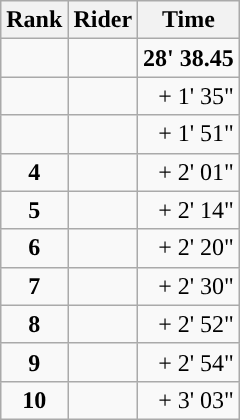<table class=wikitable style="text-align:center; width=60%">
<tr>
<th>Rank</th>
<th>Rider</th>
<th>Time</th>
</tr>
<tr>
<td></td>
<td align="left"></td>
<td align="right"><strong>28' 38.45</strong></td>
</tr>
<tr>
<td></td>
<td align="left"></td>
<td align="right">+ 1' 35"</td>
</tr>
<tr>
<td></td>
<td align="left"></td>
<td align="right">+ 1' 51"</td>
</tr>
<tr>
<td><strong>4</strong></td>
<td align="left"></td>
<td align="right">+ 2' 01"</td>
</tr>
<tr>
<td><strong>5</strong></td>
<td align="left"></td>
<td align="right">+ 2' 14"</td>
</tr>
<tr>
<td><strong>6</strong></td>
<td align="left"></td>
<td align="right">+ 2' 20"</td>
</tr>
<tr>
<td><strong>7</strong></td>
<td align="left"></td>
<td align="right">+ 2' 30"</td>
</tr>
<tr>
<td><strong>8</strong></td>
<td align="left"></td>
<td align="right">+ 2' 52"</td>
</tr>
<tr>
<td><strong>9</strong></td>
<td align="left"></td>
<td align="right">+ 2' 54"</td>
</tr>
<tr>
<td><strong>10</strong></td>
<td align="left"></td>
<td align="right">+ 3' 03"</td>
</tr>
</table>
